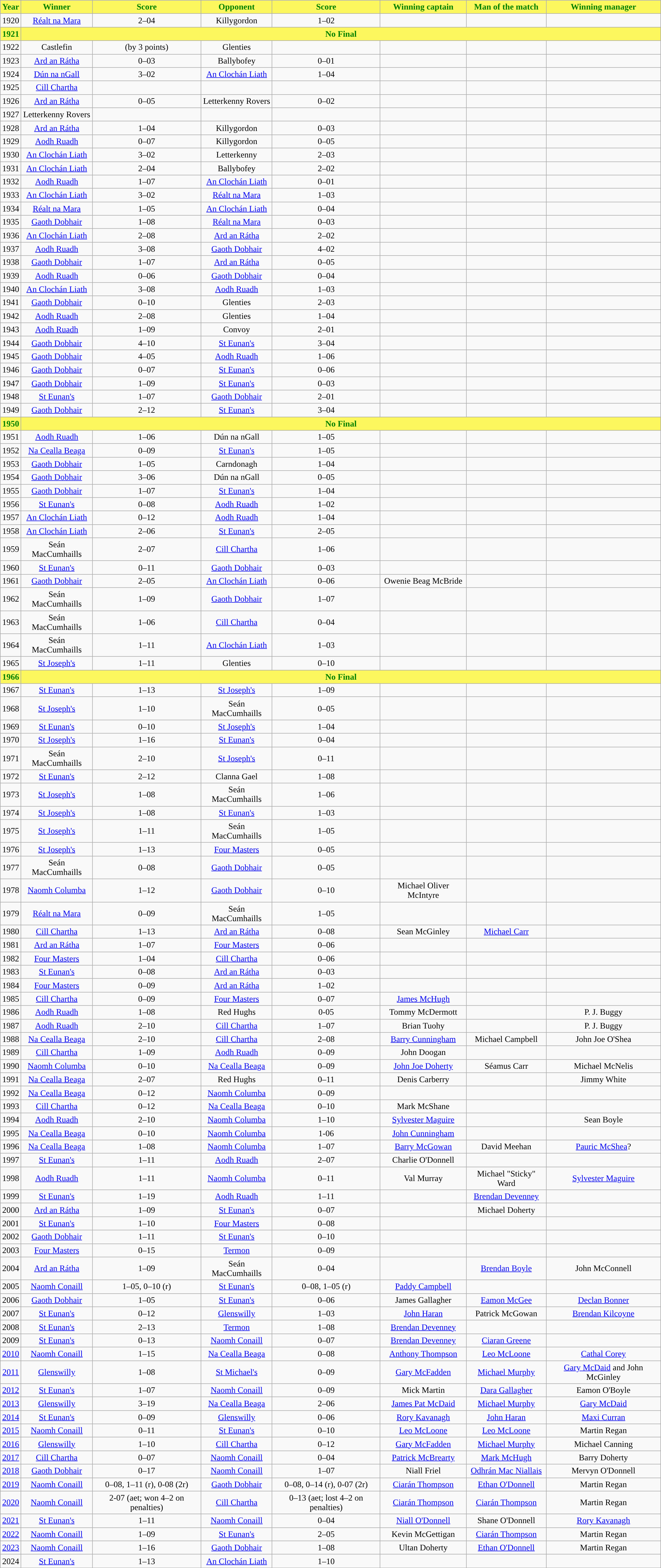<table class="wikitable" style="text-align:center;">
<tr>
<th style="background:#FCF75E;color:green;">Year</th>
<th style="background:#FCF75E;color:green;">Winner</th>
<th style="background:#FCF75E;color:green;">Score</th>
<th style="background:#FCF75E;color:green;">Opponent</th>
<th style="background:#FCF75E;color:green;">Score</th>
<th style="background:#FCF75E;color:green;">Winning captain</th>
<th style="background:#FCF75E;color:green;">Man of the match</th>
<th style="background:#FCF75E;color:green;">Winning manager</th>
</tr>
<tr>
<td>1920</td>
<td><a href='#'>Réalt na Mara</a></td>
<td>2–04</td>
<td>Killygordon</td>
<td>1–02</td>
<td></td>
<td></td>
<td></td>
</tr>
<tr>
<th style="background:#FCF75E;color:green;">1921</th>
<th colspan=7 style="background:#FCF75E;color:green;">No Final</th>
</tr>
<tr>
<td>1922</td>
<td>Castlefin</td>
<td>(by 3 points)</td>
<td>Glenties</td>
<td></td>
<td></td>
<td></td>
<td></td>
</tr>
<tr>
<td>1923</td>
<td><a href='#'>Ard an Rátha</a></td>
<td>0–03</td>
<td>Ballybofey</td>
<td>0–01</td>
<td></td>
<td></td>
<td></td>
</tr>
<tr>
<td>1924</td>
<td><a href='#'>Dún na nGall</a></td>
<td>3–02</td>
<td><a href='#'>An Clochán Liath</a></td>
<td>1–04</td>
<td></td>
<td></td>
<td></td>
</tr>
<tr>
<td>1925</td>
<td><a href='#'>Cill Chartha</a></td>
<td></td>
<td></td>
<td></td>
<td></td>
<td></td>
<td></td>
</tr>
<tr>
<td>1926</td>
<td><a href='#'>Ard an Rátha</a></td>
<td>0–05</td>
<td>Letterkenny Rovers</td>
<td>0–02</td>
<td></td>
<td></td>
<td></td>
</tr>
<tr>
<td>1927</td>
<td>Letterkenny Rovers</td>
<td></td>
<td></td>
<td></td>
<td></td>
<td></td>
<td></td>
</tr>
<tr>
<td>1928</td>
<td><a href='#'>Ard an Rátha</a></td>
<td>1–04</td>
<td>Killygordon</td>
<td>0–03</td>
<td></td>
<td></td>
<td></td>
</tr>
<tr>
<td>1929</td>
<td><a href='#'>Aodh Ruadh</a></td>
<td>0–07</td>
<td>Killygordon</td>
<td>0–05</td>
<td></td>
<td></td>
<td></td>
</tr>
<tr>
<td>1930</td>
<td><a href='#'>An Clochán Liath</a></td>
<td>3–02</td>
<td>Letterkenny</td>
<td>2–03</td>
<td></td>
<td></td>
<td></td>
</tr>
<tr>
<td>1931</td>
<td><a href='#'>An Clochán Liath</a></td>
<td>2–04</td>
<td>Ballybofey</td>
<td>2–02</td>
<td></td>
<td></td>
<td></td>
</tr>
<tr>
<td>1932</td>
<td><a href='#'>Aodh Ruadh</a></td>
<td>1–07</td>
<td><a href='#'>An Clochán Liath</a></td>
<td>0–01</td>
<td></td>
<td></td>
<td></td>
</tr>
<tr>
<td>1933</td>
<td><a href='#'>An Clochán Liath</a></td>
<td>3–02</td>
<td><a href='#'>Réalt na Mara</a></td>
<td>1–03</td>
<td></td>
<td></td>
<td></td>
</tr>
<tr>
<td>1934</td>
<td><a href='#'>Réalt na Mara</a></td>
<td>1–05</td>
<td><a href='#'>An Clochán Liath</a></td>
<td>0–04</td>
<td></td>
<td></td>
<td></td>
</tr>
<tr>
<td>1935</td>
<td><a href='#'>Gaoth Dobhair</a></td>
<td>1–08</td>
<td><a href='#'>Réalt na Mara</a></td>
<td>0–03</td>
<td></td>
<td></td>
<td></td>
</tr>
<tr>
<td>1936</td>
<td><a href='#'>An Clochán Liath</a></td>
<td>2–08</td>
<td><a href='#'>Ard an Rátha</a></td>
<td>2–02</td>
<td></td>
<td></td>
<td></td>
</tr>
<tr>
<td>1937</td>
<td><a href='#'>Aodh Ruadh</a></td>
<td>3–08</td>
<td><a href='#'>Gaoth Dobhair</a></td>
<td>4–02</td>
<td></td>
<td></td>
<td></td>
</tr>
<tr>
<td>1938</td>
<td><a href='#'>Gaoth Dobhair</a></td>
<td>1–07</td>
<td><a href='#'>Ard an Rátha</a></td>
<td>0–05</td>
<td></td>
<td></td>
<td></td>
</tr>
<tr>
<td>1939</td>
<td><a href='#'>Aodh Ruadh</a></td>
<td>0–06</td>
<td><a href='#'>Gaoth Dobhair</a></td>
<td>0–04</td>
<td></td>
<td></td>
<td></td>
</tr>
<tr>
<td>1940</td>
<td><a href='#'>An Clochán Liath</a></td>
<td>3–08</td>
<td><a href='#'>Aodh Ruadh</a></td>
<td>1–03</td>
<td></td>
<td></td>
<td></td>
</tr>
<tr>
<td>1941</td>
<td><a href='#'>Gaoth Dobhair</a></td>
<td>0–10</td>
<td>Glenties</td>
<td>2–03</td>
<td></td>
<td></td>
<td></td>
</tr>
<tr>
<td>1942</td>
<td><a href='#'>Aodh Ruadh</a></td>
<td>2–08</td>
<td>Glenties</td>
<td>1–04</td>
<td></td>
<td></td>
<td></td>
</tr>
<tr>
<td>1943</td>
<td><a href='#'>Aodh Ruadh</a></td>
<td>1–09</td>
<td>Convoy</td>
<td>2–01</td>
<td></td>
<td></td>
<td></td>
</tr>
<tr>
<td>1944</td>
<td><a href='#'>Gaoth Dobhair</a></td>
<td>4–10</td>
<td><a href='#'>St Eunan's</a></td>
<td>3–04</td>
<td></td>
<td></td>
<td></td>
</tr>
<tr>
<td>1945</td>
<td><a href='#'>Gaoth Dobhair</a></td>
<td>4–05</td>
<td><a href='#'>Aodh Ruadh</a></td>
<td>1–06</td>
<td></td>
<td></td>
<td></td>
</tr>
<tr>
<td>1946</td>
<td><a href='#'>Gaoth Dobhair</a></td>
<td>0–07</td>
<td><a href='#'>St Eunan's</a></td>
<td>0–06</td>
<td></td>
<td></td>
<td></td>
</tr>
<tr>
<td>1947</td>
<td><a href='#'>Gaoth Dobhair</a></td>
<td>1–09</td>
<td><a href='#'>St Eunan's</a></td>
<td>0–03</td>
<td></td>
<td></td>
<td></td>
</tr>
<tr>
<td>1948</td>
<td><a href='#'>St Eunan's</a></td>
<td>1–07</td>
<td><a href='#'>Gaoth Dobhair</a></td>
<td>2–01</td>
<td></td>
<td></td>
<td></td>
</tr>
<tr>
<td>1949</td>
<td><a href='#'>Gaoth Dobhair</a></td>
<td>2–12</td>
<td><a href='#'>St Eunan's</a></td>
<td>3–04</td>
<td></td>
<td></td>
<td></td>
</tr>
<tr>
<th style="background:#FCF75E;color:green;">1950</th>
<th colspan=7 style="background:#FCF75E;color:green;">No Final</th>
</tr>
<tr>
<td>1951</td>
<td><a href='#'>Aodh Ruadh</a></td>
<td>1–06</td>
<td>Dún na nGall</td>
<td>1–05</td>
<td></td>
<td></td>
<td></td>
</tr>
<tr>
<td>1952</td>
<td><a href='#'>Na Cealla Beaga</a></td>
<td>0–09</td>
<td><a href='#'>St Eunan's</a></td>
<td>1–05</td>
<td></td>
<td></td>
<td></td>
</tr>
<tr>
<td>1953</td>
<td><a href='#'>Gaoth Dobhair</a></td>
<td>1–05</td>
<td>Carndonagh</td>
<td>1–04</td>
<td></td>
<td></td>
<td></td>
</tr>
<tr>
<td>1954</td>
<td><a href='#'>Gaoth Dobhair</a></td>
<td>3–06</td>
<td>Dún na nGall</td>
<td>0–05</td>
<td></td>
<td></td>
<td></td>
</tr>
<tr>
<td>1955</td>
<td><a href='#'>Gaoth Dobhair</a></td>
<td>1–07</td>
<td><a href='#'>St Eunan's</a></td>
<td>1–04</td>
<td></td>
<td></td>
<td></td>
</tr>
<tr>
<td>1956</td>
<td><a href='#'>St Eunan's</a></td>
<td>0–08</td>
<td><a href='#'>Aodh Ruadh</a></td>
<td>1–02</td>
<td></td>
<td></td>
<td></td>
</tr>
<tr>
<td>1957</td>
<td><a href='#'>An Clochán Liath</a></td>
<td>0–12</td>
<td><a href='#'>Aodh Ruadh</a></td>
<td>1–04</td>
<td></td>
<td></td>
<td></td>
</tr>
<tr>
<td>1958</td>
<td><a href='#'>An Clochán Liath</a></td>
<td>2–06</td>
<td><a href='#'>St Eunan's</a></td>
<td>2–05</td>
<td></td>
<td></td>
<td></td>
</tr>
<tr>
<td>1959</td>
<td>Seán MacCumhaills</td>
<td>2–07</td>
<td><a href='#'>Cill Chartha</a></td>
<td>1–06</td>
<td></td>
<td></td>
<td></td>
</tr>
<tr>
<td>1960</td>
<td><a href='#'>St Eunan's</a></td>
<td>0–11</td>
<td><a href='#'>Gaoth Dobhair</a></td>
<td>0–03</td>
<td></td>
<td></td>
<td></td>
</tr>
<tr>
<td>1961</td>
<td><a href='#'>Gaoth Dobhair</a></td>
<td>2–05</td>
<td><a href='#'>An Clochán Liath</a></td>
<td>0–06</td>
<td>Owenie Beag McBride</td>
<td></td>
<td></td>
</tr>
<tr>
<td>1962</td>
<td>Seán MacCumhaills</td>
<td>1–09</td>
<td><a href='#'>Gaoth Dobhair</a></td>
<td>1–07</td>
<td></td>
<td></td>
<td></td>
</tr>
<tr>
<td>1963</td>
<td>Seán MacCumhaills</td>
<td>1–06</td>
<td><a href='#'>Cill Chartha</a></td>
<td>0–04</td>
<td></td>
<td></td>
<td></td>
</tr>
<tr>
<td>1964</td>
<td>Seán MacCumhaills</td>
<td>1–11</td>
<td><a href='#'>An Clochán Liath</a></td>
<td>1–03</td>
<td></td>
<td></td>
<td></td>
</tr>
<tr>
<td>1965</td>
<td><a href='#'>St Joseph's</a></td>
<td>1–11</td>
<td>Glenties</td>
<td>0–10</td>
<td></td>
<td></td>
<td></td>
</tr>
<tr>
<th style="background:#FCF75E;color:green;">1966</th>
<th colspan=7 style="background:#FCF75E;color:green;">No Final</th>
</tr>
<tr>
<td>1967</td>
<td><a href='#'>St Eunan's</a></td>
<td>1–13</td>
<td><a href='#'>St Joseph's</a></td>
<td>1–09</td>
<td></td>
<td></td>
<td></td>
</tr>
<tr>
<td>1968</td>
<td><a href='#'>St Joseph's</a></td>
<td>1–10</td>
<td>Seán MacCumhaills</td>
<td>0–05</td>
<td></td>
<td></td>
<td></td>
</tr>
<tr>
<td>1969</td>
<td><a href='#'>St Eunan's</a></td>
<td>0–10</td>
<td><a href='#'>St Joseph's</a></td>
<td>1–04</td>
<td></td>
<td></td>
<td></td>
</tr>
<tr>
<td>1970</td>
<td><a href='#'>St Joseph's</a></td>
<td>1–16</td>
<td><a href='#'>St Eunan's</a></td>
<td>0–04</td>
<td></td>
<td></td>
<td></td>
</tr>
<tr>
<td>1971</td>
<td>Seán MacCumhaills</td>
<td>2–10</td>
<td><a href='#'>St Joseph's</a></td>
<td>0–11</td>
<td></td>
<td></td>
<td></td>
</tr>
<tr>
<td>1972</td>
<td><a href='#'>St Eunan's</a></td>
<td>2–12</td>
<td>Clanna Gael</td>
<td>1–08</td>
<td></td>
<td></td>
<td></td>
</tr>
<tr>
<td>1973</td>
<td><a href='#'>St Joseph's</a></td>
<td>1–08</td>
<td>Seán MacCumhaills</td>
<td>1–06</td>
<td></td>
<td></td>
<td></td>
</tr>
<tr>
<td>1974</td>
<td><a href='#'>St Joseph's</a></td>
<td>1–08</td>
<td><a href='#'>St Eunan's</a></td>
<td>1–03</td>
<td></td>
<td></td>
<td></td>
</tr>
<tr>
<td>1975</td>
<td><a href='#'>St Joseph's</a></td>
<td>1–11</td>
<td>Seán MacCumhaills</td>
<td>1–05</td>
<td></td>
<td></td>
<td></td>
</tr>
<tr>
<td>1976</td>
<td><a href='#'>St Joseph's</a></td>
<td>1–13</td>
<td><a href='#'>Four Masters</a></td>
<td>0–05</td>
<td></td>
<td></td>
<td></td>
</tr>
<tr>
<td>1977</td>
<td>Seán MacCumhaills</td>
<td>0–08</td>
<td><a href='#'>Gaoth Dobhair</a></td>
<td>0–05</td>
<td></td>
<td></td>
<td></td>
</tr>
<tr>
<td>1978</td>
<td><a href='#'>Naomh Columba</a></td>
<td>1–12</td>
<td><a href='#'>Gaoth Dobhair</a></td>
<td>0–10</td>
<td>Michael Oliver McIntyre</td>
<td></td>
<td></td>
</tr>
<tr>
<td>1979</td>
<td><a href='#'>Réalt na Mara</a></td>
<td>0–09</td>
<td>Seán MacCumhaills</td>
<td>1–05</td>
<td></td>
<td></td>
<td></td>
</tr>
<tr>
<td>1980</td>
<td><a href='#'>Cill Chartha</a></td>
<td>1–13</td>
<td><a href='#'>Ard an Rátha</a></td>
<td>0–08</td>
<td>Sean McGinley</td>
<td><a href='#'>Michael Carr</a></td>
<td></td>
</tr>
<tr>
<td>1981</td>
<td><a href='#'>Ard an Rátha</a></td>
<td>1–07</td>
<td><a href='#'>Four Masters</a></td>
<td>0–06</td>
<td></td>
<td></td>
<td></td>
</tr>
<tr>
<td>1982</td>
<td><a href='#'>Four Masters</a></td>
<td>1–04</td>
<td><a href='#'>Cill Chartha</a></td>
<td>0–06</td>
<td></td>
<td></td>
<td></td>
</tr>
<tr>
<td>1983</td>
<td><a href='#'>St Eunan's</a></td>
<td>0–08</td>
<td><a href='#'>Ard an Rátha</a></td>
<td>0–03</td>
<td></td>
<td></td>
<td></td>
</tr>
<tr>
<td>1984</td>
<td><a href='#'>Four Masters</a></td>
<td>0–09</td>
<td><a href='#'>Ard an Rátha</a></td>
<td>1–02</td>
<td></td>
<td></td>
<td></td>
</tr>
<tr>
<td>1985</td>
<td><a href='#'>Cill Chartha</a></td>
<td>0–09</td>
<td><a href='#'>Four Masters</a></td>
<td>0–07</td>
<td><a href='#'>James McHugh</a></td>
<td></td>
<td></td>
</tr>
<tr>
<td>1986</td>
<td><a href='#'>Aodh Ruadh</a></td>
<td>1–08</td>
<td>Red Hughs</td>
<td>0-05</td>
<td>Tommy McDermott</td>
<td></td>
<td>P. J. Buggy</td>
</tr>
<tr>
<td>1987</td>
<td><a href='#'>Aodh Ruadh</a></td>
<td>2–10</td>
<td><a href='#'>Cill Chartha</a></td>
<td>1–07</td>
<td>Brian Tuohy</td>
<td></td>
<td>P. J. Buggy</td>
</tr>
<tr>
<td>1988</td>
<td><a href='#'>Na Cealla Beaga</a></td>
<td>2–10</td>
<td><a href='#'>Cill Chartha</a></td>
<td>2–08</td>
<td><a href='#'>Barry Cunningham</a></td>
<td>Michael Campbell</td>
<td>John Joe O'Shea</td>
</tr>
<tr>
<td>1989</td>
<td><a href='#'>Cill Chartha</a></td>
<td>1–09</td>
<td><a href='#'>Aodh Ruadh</a></td>
<td>0–09</td>
<td>John Doogan</td>
<td></td>
<td></td>
</tr>
<tr>
<td>1990</td>
<td><a href='#'>Naomh Columba</a></td>
<td>0–10</td>
<td><a href='#'>Na Cealla Beaga</a></td>
<td>0–09</td>
<td><a href='#'>John Joe Doherty</a></td>
<td>Séamus Carr</td>
<td>Michael McNelis</td>
</tr>
<tr>
<td>1991</td>
<td><a href='#'>Na Cealla Beaga</a></td>
<td>2–07</td>
<td>Red Hughs</td>
<td>0–11</td>
<td>Denis Carberry</td>
<td></td>
<td>Jimmy White</td>
</tr>
<tr>
<td>1992</td>
<td><a href='#'>Na Cealla Beaga</a></td>
<td>0–12</td>
<td><a href='#'>Naomh Columba</a></td>
<td>0–09</td>
<td></td>
<td></td>
<td></td>
</tr>
<tr>
<td>1993</td>
<td><a href='#'>Cill Chartha</a></td>
<td>0–12</td>
<td><a href='#'>Na Cealla Beaga</a></td>
<td>0–10</td>
<td>Mark McShane</td>
<td></td>
<td></td>
</tr>
<tr>
<td>1994</td>
<td><a href='#'>Aodh Ruadh</a></td>
<td>2–10</td>
<td><a href='#'>Naomh Columba</a></td>
<td>1–10</td>
<td><a href='#'>Sylvester Maguire</a></td>
<td></td>
<td>Sean Boyle</td>
</tr>
<tr>
<td>1995</td>
<td><a href='#'>Na Cealla Beaga</a></td>
<td>0–10</td>
<td><a href='#'>Naomh Columba</a></td>
<td>1-06</td>
<td><a href='#'>John Cunningham</a></td>
<td></td>
<td></td>
</tr>
<tr>
<td>1996</td>
<td><a href='#'>Na Cealla Beaga</a></td>
<td>1–08</td>
<td><a href='#'>Naomh Columba</a></td>
<td>1–07</td>
<td><a href='#'>Barry McGowan</a></td>
<td>David Meehan</td>
<td><a href='#'>Pauric McShea</a>?</td>
</tr>
<tr>
<td>1997</td>
<td><a href='#'>St Eunan's</a></td>
<td>1–11</td>
<td><a href='#'>Aodh Ruadh</a></td>
<td>2–07</td>
<td>Charlie O'Donnell</td>
<td></td>
<td></td>
</tr>
<tr>
<td>1998</td>
<td><a href='#'>Aodh Ruadh</a></td>
<td>1–11</td>
<td><a href='#'>Naomh Columba</a></td>
<td>0–11</td>
<td>Val Murray</td>
<td>Michael "Sticky" Ward</td>
<td><a href='#'>Sylvester Maguire</a></td>
</tr>
<tr>
<td>1999</td>
<td><a href='#'>St Eunan's</a></td>
<td>1–19</td>
<td><a href='#'>Aodh Ruadh</a></td>
<td>1–11</td>
<td></td>
<td><a href='#'>Brendan Devenney</a></td>
<td></td>
</tr>
<tr>
<td>2000</td>
<td><a href='#'>Ard an Rátha</a></td>
<td>1–09</td>
<td><a href='#'>St Eunan's</a></td>
<td>0–07</td>
<td></td>
<td>Michael Doherty</td>
<td></td>
</tr>
<tr>
<td>2001</td>
<td><a href='#'>St Eunan's</a></td>
<td>1–10</td>
<td><a href='#'>Four Masters</a></td>
<td>0–08</td>
<td></td>
<td></td>
<td></td>
</tr>
<tr>
<td>2002</td>
<td><a href='#'>Gaoth Dobhair</a></td>
<td>1–11</td>
<td><a href='#'>St Eunan's</a></td>
<td>0–10</td>
<td></td>
<td></td>
<td></td>
</tr>
<tr>
<td>2003</td>
<td><a href='#'>Four Masters</a></td>
<td>0–15</td>
<td><a href='#'>Termon</a></td>
<td>0–09</td>
<td></td>
<td></td>
<td></td>
</tr>
<tr>
<td>2004</td>
<td><a href='#'>Ard an Rátha</a></td>
<td>1–09</td>
<td>Seán MacCumhaills</td>
<td>0–04</td>
<td></td>
<td><a href='#'>Brendan Boyle</a></td>
<td>John McConnell</td>
</tr>
<tr>
<td>2005</td>
<td><a href='#'>Naomh Conaill</a></td>
<td>1–05, 0–10 (r)</td>
<td><a href='#'>St Eunan's</a></td>
<td>0–08, 1–05 (r)</td>
<td><a href='#'>Paddy Campbell</a></td>
<td></td>
<td></td>
</tr>
<tr>
<td>2006</td>
<td><a href='#'>Gaoth Dobhair</a></td>
<td>1–05</td>
<td><a href='#'>St Eunan's</a></td>
<td>0–06</td>
<td>James Gallagher</td>
<td><a href='#'>Eamon McGee</a></td>
<td><a href='#'>Declan Bonner</a></td>
</tr>
<tr>
<td>2007</td>
<td><a href='#'>St Eunan's</a></td>
<td>0–12</td>
<td><a href='#'>Glenswilly</a></td>
<td>1–03</td>
<td><a href='#'>John Haran</a></td>
<td>Patrick McGowan</td>
<td><a href='#'>Brendan Kilcoyne</a></td>
</tr>
<tr>
<td>2008</td>
<td><a href='#'>St Eunan's</a></td>
<td>2–13</td>
<td><a href='#'>Termon</a></td>
<td>1–08</td>
<td><a href='#'>Brendan Devenney</a></td>
<td></td>
<td></td>
</tr>
<tr>
<td>2009</td>
<td><a href='#'>St Eunan's</a></td>
<td>0–13</td>
<td><a href='#'>Naomh Conaill</a></td>
<td>0–07</td>
<td><a href='#'>Brendan Devenney</a></td>
<td><a href='#'>Ciaran Greene</a></td>
<td></td>
</tr>
<tr>
<td><a href='#'>2010</a></td>
<td><a href='#'>Naomh Conaill</a></td>
<td>1–15</td>
<td><a href='#'>Na Cealla Beaga</a></td>
<td>0–08</td>
<td><a href='#'>Anthony Thompson</a></td>
<td><a href='#'>Leo McLoone</a></td>
<td><a href='#'>Cathal Corey</a></td>
</tr>
<tr>
<td><a href='#'>2011</a></td>
<td><a href='#'>Glenswilly</a></td>
<td>1–08</td>
<td><a href='#'>St Michael's</a></td>
<td>0–09</td>
<td><a href='#'>Gary McFadden</a></td>
<td><a href='#'>Michael Murphy</a></td>
<td><a href='#'>Gary McDaid</a> and John McGinley</td>
</tr>
<tr>
<td><a href='#'>2012</a></td>
<td><a href='#'>St Eunan's</a></td>
<td>1–07</td>
<td><a href='#'>Naomh Conaill</a></td>
<td>0–09</td>
<td>Mick Martin</td>
<td><a href='#'>Dara Gallagher</a></td>
<td>Eamon O'Boyle</td>
</tr>
<tr>
<td><a href='#'>2013</a></td>
<td><a href='#'>Glenswilly</a></td>
<td>3–19</td>
<td><a href='#'>Na Cealla Beaga</a></td>
<td>2–06</td>
<td><a href='#'>James Pat McDaid</a></td>
<td><a href='#'>Michael Murphy</a></td>
<td><a href='#'>Gary McDaid</a></td>
</tr>
<tr>
<td><a href='#'>2014</a></td>
<td><a href='#'>St Eunan's</a></td>
<td>0–09</td>
<td><a href='#'>Glenswilly</a></td>
<td>0–06</td>
<td><a href='#'>Rory Kavanagh</a></td>
<td><a href='#'>John Haran</a></td>
<td><a href='#'>Maxi Curran</a></td>
</tr>
<tr>
<td><a href='#'>2015</a></td>
<td><a href='#'>Naomh Conaill</a></td>
<td>0–11</td>
<td><a href='#'>St Eunan's</a></td>
<td>0–10</td>
<td><a href='#'>Leo McLoone</a></td>
<td><a href='#'>Leo McLoone</a></td>
<td>Martin Regan</td>
</tr>
<tr>
<td><a href='#'>2016</a></td>
<td><a href='#'>Glenswilly</a></td>
<td>1–10</td>
<td><a href='#'>Cill Chartha</a></td>
<td>0–12</td>
<td><a href='#'>Gary McFadden</a></td>
<td><a href='#'>Michael Murphy</a></td>
<td>Michael Canning</td>
</tr>
<tr>
<td><a href='#'>2017</a></td>
<td><a href='#'>Cill Chartha</a></td>
<td>0–07</td>
<td><a href='#'>Naomh Conaill</a></td>
<td>0–04</td>
<td><a href='#'>Patrick McBrearty</a></td>
<td><a href='#'>Mark McHugh</a></td>
<td>Barry Doherty</td>
</tr>
<tr>
<td><a href='#'>2018</a></td>
<td><a href='#'>Gaoth Dobhair</a></td>
<td>0–17</td>
<td><a href='#'>Naomh Conaill</a></td>
<td>1–07</td>
<td>Niall Friel</td>
<td><a href='#'>Odhrán Mac Niallais</a></td>
<td>Mervyn O'Donnell</td>
</tr>
<tr>
<td><a href='#'>2019</a></td>
<td><a href='#'>Naomh Conaill</a></td>
<td>0–08, 1–11 (r), 0-08 (2r)</td>
<td><a href='#'>Gaoth Dobhair</a></td>
<td>0–08, 0–14 (r), 0-07 (2r)</td>
<td><a href='#'>Ciarán Thompson</a></td>
<td><a href='#'>Ethan O'Donnell</a></td>
<td>Martin Regan</td>
</tr>
<tr>
<td><a href='#'>2020</a></td>
<td><a href='#'>Naomh Conaill</a></td>
<td>2-07 (aet; won 4–2 on penalties)</td>
<td><a href='#'>Cill Chartha</a></td>
<td>0–13 (aet; lost 4–2 on penalties)</td>
<td><a href='#'>Ciarán Thompson</a></td>
<td><a href='#'>Ciarán Thompson</a></td>
<td>Martin Regan</td>
</tr>
<tr>
<td><a href='#'>2021</a></td>
<td><a href='#'>St Eunan's</a></td>
<td>1–11</td>
<td><a href='#'>Naomh Conaill</a></td>
<td>0–04</td>
<td><a href='#'>Niall O'Donnell</a></td>
<td>Shane O'Donnell</td>
<td><a href='#'>Rory Kavanagh</a></td>
</tr>
<tr>
<td><a href='#'>2022</a></td>
<td><a href='#'>Naomh Conaill</a></td>
<td>1–09</td>
<td><a href='#'>St Eunan's</a></td>
<td>2–05</td>
<td>Kevin McGettigan</td>
<td><a href='#'>Ciarán Thompson</a></td>
<td>Martin Regan</td>
</tr>
<tr>
<td><a href='#'>2023</a></td>
<td><a href='#'>Naomh Conaill</a></td>
<td>1–16</td>
<td><a href='#'>Gaoth Dobhair</a></td>
<td>1–08</td>
<td>Ultan Doherty</td>
<td><a href='#'>Ethan O'Donnell</a></td>
<td>Martin Regan</td>
</tr>
<tr>
<td>2024</td>
<td><a href='#'>St Eunan's</a></td>
<td>1–13</td>
<td><a href='#'>An Clochán Liath</a></td>
<td>1–10</td>
<td></td>
<td></td>
<td></td>
</tr>
</table>
